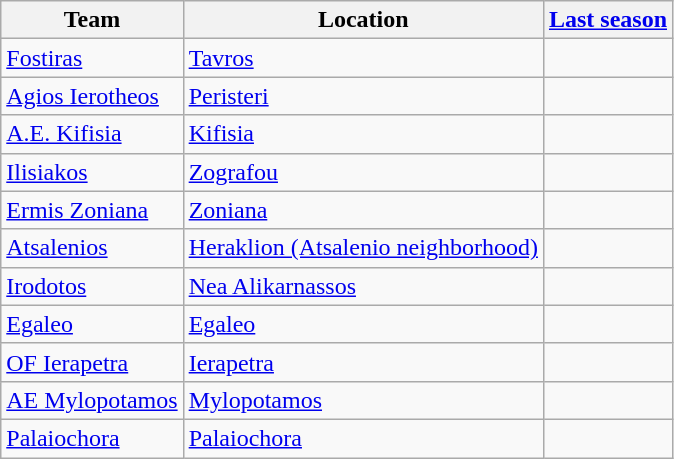<table class="wikitable sortable">
<tr>
<th>Team</th>
<th>Location</th>
<th><a href='#'>Last season</a></th>
</tr>
<tr>
<td><a href='#'>Fostiras</a></td>
<td><a href='#'>Tavros</a></td>
<td></td>
</tr>
<tr>
<td><a href='#'>Agios Ierotheos</a></td>
<td><a href='#'>Peristeri</a></td>
<td></td>
</tr>
<tr>
<td><a href='#'>A.E. Kifisia</a></td>
<td><a href='#'>Kifisia</a></td>
<td></td>
</tr>
<tr>
<td><a href='#'>Ilisiakos</a></td>
<td><a href='#'>Zografou</a></td>
<td></td>
</tr>
<tr>
<td><a href='#'>Ermis Zoniana</a></td>
<td><a href='#'>Zoniana</a></td>
<td></td>
</tr>
<tr>
<td><a href='#'>Atsalenios</a></td>
<td><a href='#'>Heraklion (Atsalenio neighborhood)</a></td>
<td></td>
</tr>
<tr>
<td><a href='#'>Irodotos</a></td>
<td><a href='#'>Nea Alikarnassos</a></td>
<td></td>
</tr>
<tr>
<td><a href='#'>Egaleo</a></td>
<td><a href='#'>Egaleo</a></td>
<td></td>
</tr>
<tr>
<td><a href='#'>OF Ierapetra</a></td>
<td><a href='#'>Ierapetra</a></td>
<td></td>
</tr>
<tr>
<td><a href='#'>AE Mylopotamos</a></td>
<td><a href='#'>Mylopotamos</a></td>
<td></td>
</tr>
<tr>
<td><a href='#'>Palaiochora</a></td>
<td><a href='#'>Palaiochora</a></td>
<td></td>
</tr>
</table>
